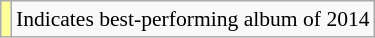<table class="wikitable plainrowheaders" style="font-size:90%;">
<tr>
<td style="background-color:#FFFF99"></td>
<td>Indicates best-performing album of 2014</td>
</tr>
</table>
